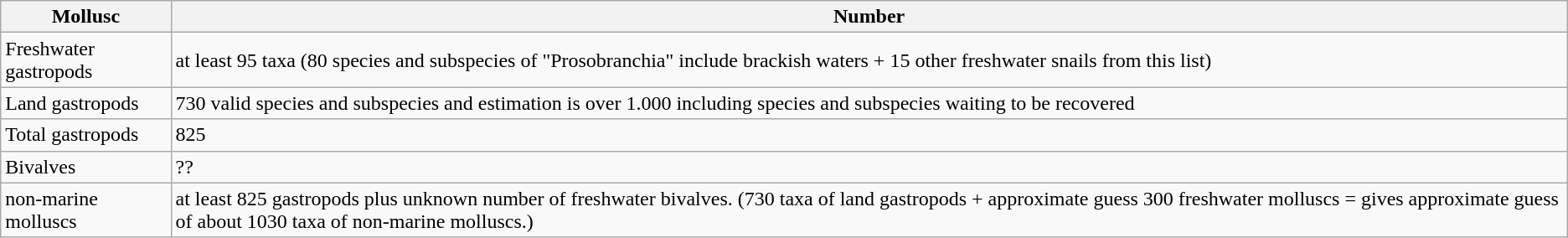<table class="wikitable">
<tr>
<th>Mollusc</th>
<th>Number</th>
</tr>
<tr>
<td>Freshwater gastropods</td>
<td>at least 95 taxa (80 species and subspecies of "Prosobranchia" include brackish waters + 15 other freshwater snails from this list)</td>
</tr>
<tr>
<td>Land gastropods</td>
<td>730 valid species and subspecies and estimation is over 1.000 including species and subspecies waiting to be recovered</td>
</tr>
<tr>
<td>Total gastropods</td>
<td>825</td>
</tr>
<tr>
<td>Bivalves</td>
<td>??</td>
</tr>
<tr>
<td>non-marine molluscs</td>
<td>at least 825 gastropods plus unknown number of freshwater bivalves. (730 taxa of land gastropods + approximate guess 300 freshwater molluscs = gives approximate guess of about 1030 taxa of non-marine molluscs.)</td>
</tr>
</table>
